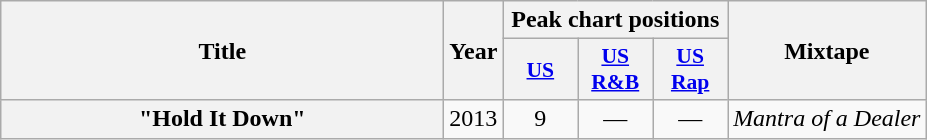<table class="wikitable plainrowheaders" style="text-align:center;">
<tr>
<th scope="col" rowspan="2" style="width:18em;">Title</th>
<th scope="col" rowspan="2">Year</th>
<th scope="col" colspan="3">Peak chart positions</th>
<th scope="col" rowspan="2">Mixtape</th>
</tr>
<tr>
<th scope="col" style="width:3em;font-size:90%;"><a href='#'>US</a><br></th>
<th scope="col" style="width:3em;font-size:90%;"><a href='#'>US R&B</a><br></th>
<th scope="col" style="width:3em;font-size:90%;"><a href='#'>US Rap</a><br></th>
</tr>
<tr>
<th scope="row">"Hold It Down"</th>
<td>2013</td>
<td>9</td>
<td>—</td>
<td>—</td>
<td><em>Mantra of a Dealer</em></td>
</tr>
</table>
